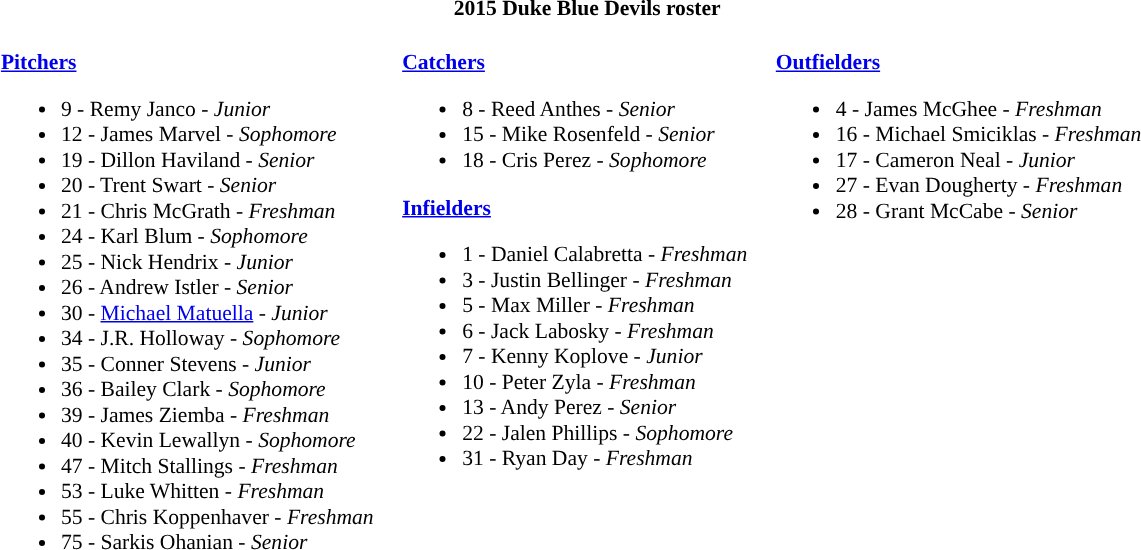<table class="toccolours" style="border-collapse:collapse; font-size:90%;">
<tr>
<th colspan=9>2015 Duke Blue Devils roster</th>
</tr>
<tr>
<td width="03"> </td>
<td valign="top"><br><strong><a href='#'>Pitchers</a></strong><ul><li>9 - Remy Janco - <em> Junior</em></li><li>12 - James Marvel - <em> Sophomore</em></li><li>19 - Dillon Haviland - <em> Senior</em></li><li>20 - Trent Swart - <em>Senior</em></li><li>21 - Chris McGrath - <em>Freshman</em></li><li>24 - Karl Blum - <em>Sophomore</em></li><li>25 - Nick Hendrix - <em>Junior</em></li><li>26 - Andrew Istler - <em>Senior</em></li><li>30 - <a href='#'>Michael Matuella</a> - <em>Junior</em></li><li>34 - J.R. Holloway - <em>Sophomore</em></li><li>35 - Conner Stevens - <em> Junior</em></li><li>36 - Bailey Clark - <em>Sophomore</em></li><li>39 - James Ziemba - <em> Freshman</em></li><li>40 - Kevin Lewallyn - <em>Sophomore</em></li><li>47 - Mitch Stallings - <em>Freshman</em></li><li>53 - Luke Whitten - <em>Freshman</em></li><li>55 - Chris Koppenhaver - <em>Freshman</em></li><li>75 - Sarkis Ohanian - <em>Senior</em></li></ul></td>
<td width="15"> </td>
<td valign="top"><br><strong><a href='#'>Catchers</a></strong><ul><li>8 - Reed Anthes - <em>Senior</em></li><li>15 - Mike Rosenfeld - <em> Senior</em></li><li>18 - Cris Perez - <em>Sophomore</em></li></ul><strong><a href='#'>Infielders</a></strong><ul><li>1 - Daniel Calabretta - <em>Freshman</em></li><li>3 - Justin Bellinger - <em>Freshman</em></li><li>5 - Max Miller - <em>Freshman</em></li><li>6 - Jack Labosky - <em>Freshman</em></li><li>7 - Kenny Koplove - <em>Junior</em></li><li>10 - Peter Zyla - <em>Freshman</em></li><li>13 - Andy Perez - <em>Senior</em></li><li>22 - Jalen Phillips - <em> Sophomore</em></li><li>31 - Ryan Day - <em>Freshman</em></li></ul></td>
<td width="15"> </td>
<td valign="top"><br><strong><a href='#'>Outfielders</a></strong><ul><li>4 - James McGhee - <em>Freshman</em></li><li>16 - Michael Smiciklas - <em>Freshman</em></li><li>17 - Cameron Neal - <em> Junior</em></li><li>27 - Evan Dougherty - <em>Freshman</em></li><li>28 - Grant McCabe - <em>Senior</em></li></ul></td>
<td width="25"> </td>
</tr>
</table>
